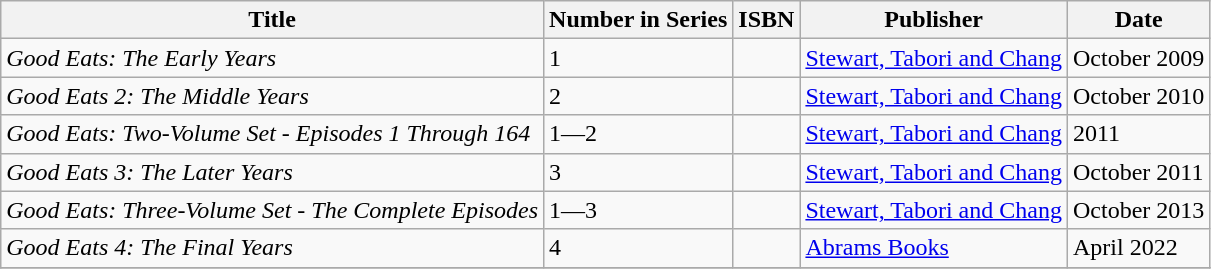<table class="wikitable sortable">
<tr>
<th>Title</th>
<th>Number in Series</th>
<th>ISBN</th>
<th>Publisher</th>
<th>Date</th>
</tr>
<tr>
<td><em>Good Eats: The Early Years</em></td>
<td>1</td>
<td></td>
<td><a href='#'>Stewart, Tabori and Chang</a></td>
<td>October 2009</td>
</tr>
<tr>
<td><em>Good Eats 2: The Middle Years</em></td>
<td>2</td>
<td></td>
<td><a href='#'>Stewart, Tabori and Chang</a></td>
<td>October 2010</td>
</tr>
<tr>
<td><em>Good Eats: Two-Volume Set - Episodes 1 Through 164</em></td>
<td>1—2</td>
<td></td>
<td><a href='#'>Stewart, Tabori and Chang</a></td>
<td>2011</td>
</tr>
<tr>
<td><em>Good Eats 3: The Later Years</em></td>
<td>3</td>
<td></td>
<td><a href='#'>Stewart, Tabori and Chang</a></td>
<td>October 2011</td>
</tr>
<tr>
<td><em>Good Eats: Three-Volume Set - The Complete Episodes</em></td>
<td>1—3</td>
<td></td>
<td><a href='#'>Stewart, Tabori and Chang</a></td>
<td>October 2013</td>
</tr>
<tr>
<td><em>Good Eats 4: The Final Years</em></td>
<td>4</td>
<td></td>
<td><a href='#'>Abrams Books</a></td>
<td>April 2022</td>
</tr>
<tr>
</tr>
</table>
